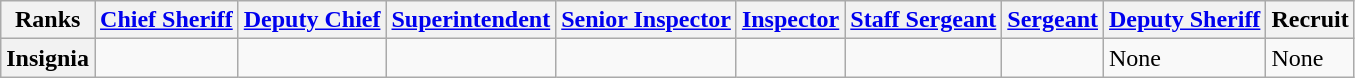<table class="wikitable">
<tr>
<th>Ranks</th>
<th><a href='#'>Chief Sheriff</a></th>
<th><a href='#'>Deputy Chief</a></th>
<th><a href='#'>Superintendent</a></th>
<th><a href='#'>Senior Inspector</a></th>
<th><a href='#'>Inspector</a></th>
<th><a href='#'>Staff Sergeant</a></th>
<th><a href='#'>Sergeant</a></th>
<th><a href='#'>Deputy Sheriff</a></th>
<th>Recruit</th>
</tr>
<tr>
<th>Insignia</th>
<td></td>
<td></td>
<td></td>
<td></td>
<td></td>
<td></td>
<td></td>
<td>None</td>
<td>None</td>
</tr>
</table>
